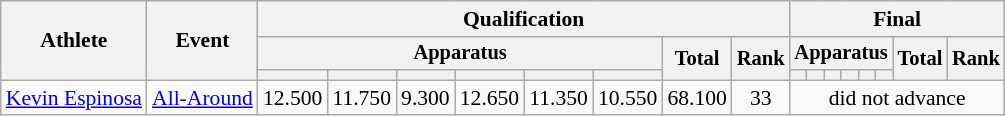<table class="wikitable" style="font-size:90%">
<tr>
<th rowspan=3>Athlete</th>
<th rowspan=3>Event</th>
<th colspan =8>Qualification</th>
<th colspan =8>Final</th>
</tr>
<tr style="font-size:95%">
<th colspan=6>Apparatus</th>
<th rowspan=2>Total</th>
<th rowspan=2>Rank</th>
<th colspan=6>Apparatus</th>
<th rowspan=2>Total</th>
<th rowspan=2>Rank</th>
</tr>
<tr style="font-size:95%">
<th></th>
<th></th>
<th></th>
<th></th>
<th></th>
<th></th>
<th></th>
<th></th>
<th></th>
<th></th>
<th></th>
<th></th>
</tr>
<tr align=center>
<td align=left><a href='#'>Kevin Espinosa</a></td>
<td align=left><a href='#'>All-Around</a></td>
<td>12.500</td>
<td>11.750</td>
<td>9.300</td>
<td>12.650</td>
<td>11.350</td>
<td>10.550</td>
<td>68.100</td>
<td>33</td>
<td colspan=8>did not advance</td>
</tr>
</table>
